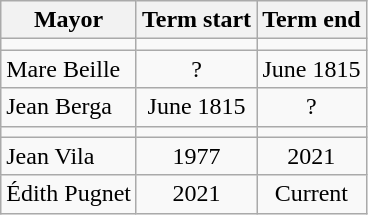<table class="wikitable">
<tr>
<th>Mayor</th>
<th>Term start</th>
<th>Term end</th>
</tr>
<tr>
<td></td>
<td align=center></td>
<td align=center></td>
</tr>
<tr>
<td>Mare Beille</td>
<td align=center>?</td>
<td align=center>June 1815</td>
</tr>
<tr>
<td>Jean Berga</td>
<td align=center>June 1815</td>
<td align=center>?</td>
</tr>
<tr>
<td></td>
<td align=center></td>
<td align=center></td>
</tr>
<tr>
<td>Jean Vila</td>
<td align=center>1977</td>
<td align=center>2021</td>
</tr>
<tr>
<td>Édith Pugnet</td>
<td align=center>2021</td>
<td align=center>Current</td>
</tr>
</table>
